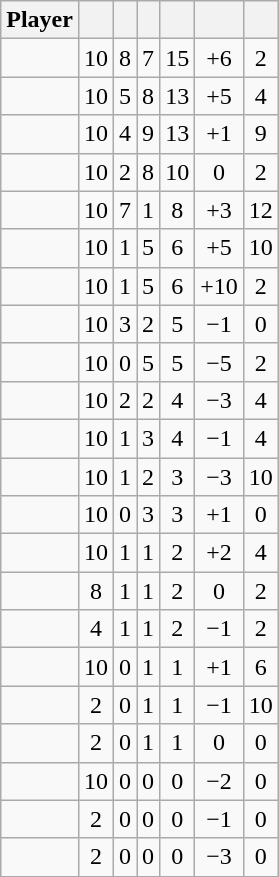<table class="wikitable sortable" style="text-align:center;">
<tr>
<th>Player</th>
<th></th>
<th></th>
<th></th>
<th></th>
<th data-sort-type="number"></th>
<th></th>
</tr>
<tr>
<td></td>
<td>10</td>
<td>8</td>
<td>7</td>
<td>15</td>
<td>+6</td>
<td>2</td>
</tr>
<tr>
<td></td>
<td>10</td>
<td>5</td>
<td>8</td>
<td>13</td>
<td>+5</td>
<td>4</td>
</tr>
<tr>
<td></td>
<td>10</td>
<td>4</td>
<td>9</td>
<td>13</td>
<td>+1</td>
<td>9</td>
</tr>
<tr>
<td></td>
<td>10</td>
<td>2</td>
<td>8</td>
<td>10</td>
<td>0</td>
<td>2</td>
</tr>
<tr>
<td></td>
<td>10</td>
<td>7</td>
<td>1</td>
<td>8</td>
<td>+3</td>
<td>12</td>
</tr>
<tr>
<td></td>
<td>10</td>
<td>1</td>
<td>5</td>
<td>6</td>
<td>+5</td>
<td>10</td>
</tr>
<tr>
<td></td>
<td>10</td>
<td>1</td>
<td>5</td>
<td>6</td>
<td>+10</td>
<td>2</td>
</tr>
<tr>
<td></td>
<td>10</td>
<td>3</td>
<td>2</td>
<td>5</td>
<td>−1</td>
<td>0</td>
</tr>
<tr>
<td></td>
<td>10</td>
<td>0</td>
<td>5</td>
<td>5</td>
<td>−5</td>
<td>2</td>
</tr>
<tr>
<td></td>
<td>10</td>
<td>2</td>
<td>2</td>
<td>4</td>
<td>−3</td>
<td>4</td>
</tr>
<tr>
<td></td>
<td>10</td>
<td>1</td>
<td>3</td>
<td>4</td>
<td>−1</td>
<td>4</td>
</tr>
<tr>
<td></td>
<td>10</td>
<td>1</td>
<td>2</td>
<td>3</td>
<td>−3</td>
<td>10</td>
</tr>
<tr>
<td></td>
<td>10</td>
<td>0</td>
<td>3</td>
<td>3</td>
<td>+1</td>
<td>0</td>
</tr>
<tr>
<td></td>
<td>10</td>
<td>1</td>
<td>1</td>
<td>2</td>
<td>+2</td>
<td>4</td>
</tr>
<tr>
<td></td>
<td>8</td>
<td>1</td>
<td>1</td>
<td>2</td>
<td>0</td>
<td>2</td>
</tr>
<tr>
<td></td>
<td>4</td>
<td>1</td>
<td>1</td>
<td>2</td>
<td>−1</td>
<td>2</td>
</tr>
<tr>
<td></td>
<td>10</td>
<td>0</td>
<td>1</td>
<td>1</td>
<td>+1</td>
<td>6</td>
</tr>
<tr>
<td></td>
<td>2</td>
<td>0</td>
<td>1</td>
<td>1</td>
<td>−1</td>
<td>10</td>
</tr>
<tr>
<td></td>
<td>2</td>
<td>0</td>
<td>1</td>
<td>1</td>
<td>0</td>
<td>0</td>
</tr>
<tr>
<td></td>
<td>10</td>
<td>0</td>
<td>0</td>
<td>0</td>
<td>−2</td>
<td>0</td>
</tr>
<tr>
<td></td>
<td>2</td>
<td>0</td>
<td>0</td>
<td>0</td>
<td>−1</td>
<td>0</td>
</tr>
<tr>
<td></td>
<td>2</td>
<td>0</td>
<td>0</td>
<td>0</td>
<td>−3</td>
<td>0</td>
</tr>
</table>
